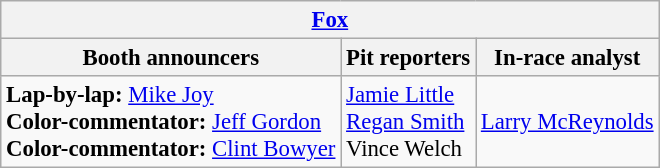<table class="wikitable" style="font-size: 95%">
<tr>
<th colspan="3"><a href='#'>Fox</a></th>
</tr>
<tr>
<th>Booth announcers</th>
<th>Pit reporters</th>
<th>In-race analyst</th>
</tr>
<tr>
<td><strong>Lap-by-lap:</strong> <a href='#'>Mike Joy</a><br><strong>Color-commentator:</strong> <a href='#'>Jeff Gordon</a><br><strong>Color-commentator:</strong> <a href='#'>Clint Bowyer</a></td>
<td><a href='#'>Jamie Little</a><br><a href='#'>Regan Smith</a><br>Vince Welch</td>
<td><a href='#'>Larry McReynolds</a></td>
</tr>
</table>
